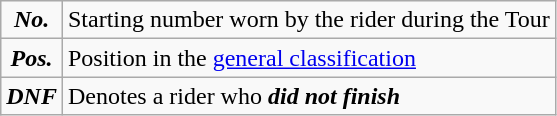<table class="wikitable">
<tr>
<td align=center><strong><em>No.</em></strong></td>
<td>Starting number worn by the rider during the Tour</td>
</tr>
<tr>
<td align=center><strong><em>Pos.</em></strong></td>
<td>Position in the <a href='#'>general classification</a></td>
</tr>
<tr>
<td align=center><strong><em>DNF</em></strong></td>
<td>Denotes a rider who <strong><em>did not finish</em></strong></td>
</tr>
</table>
